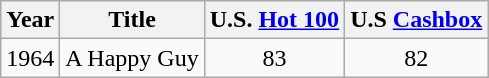<table class="wikitable">
<tr>
<th>Year</th>
<th>Title</th>
<th>U.S. <a href='#'>Hot 100</a></th>
<th>U.S <a href='#'>Cashbox</a></th>
</tr>
<tr>
<td>1964</td>
<td>A Happy Guy</td>
<td align="center">83</td>
<td align="center">82</td>
</tr>
</table>
